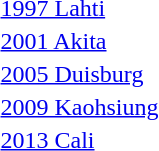<table>
<tr>
<td><a href='#'>1997 Lahti</a></td>
<td></td>
<td></td>
<td></td>
</tr>
<tr>
<td><a href='#'>2001 Akita</a></td>
<td></td>
<td></td>
<td></td>
</tr>
<tr>
<td><a href='#'>2005 Duisburg</a></td>
<td></td>
<td></td>
<td></td>
</tr>
<tr>
<td><a href='#'>2009 Kaohsiung</a></td>
<td></td>
<td></td>
<td></td>
</tr>
<tr>
<td><a href='#'>2013 Cali</a></td>
<td></td>
<td></td>
<td></td>
</tr>
</table>
